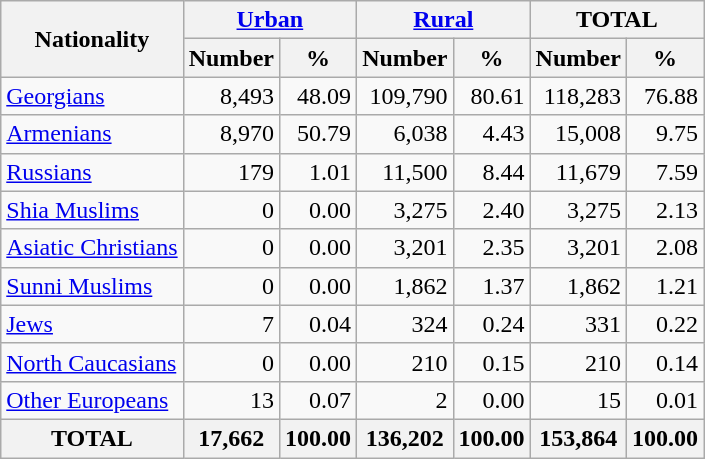<table class="wikitable sortable">
<tr>
<th rowspan="2">Nationality</th>
<th colspan="2"><a href='#'>Urban</a></th>
<th colspan="2"><a href='#'>Rural</a></th>
<th colspan="2">TOTAL</th>
</tr>
<tr>
<th>Number</th>
<th>%</th>
<th>Number</th>
<th>%</th>
<th>Number</th>
<th>%</th>
</tr>
<tr>
<td><a href='#'>Georgians</a></td>
<td align="right">8,493</td>
<td align="right">48.09</td>
<td align="right">109,790</td>
<td align="right">80.61</td>
<td align="right">118,283</td>
<td align="right">76.88</td>
</tr>
<tr>
<td><a href='#'>Armenians</a></td>
<td align="right">8,970</td>
<td align="right">50.79</td>
<td align="right">6,038</td>
<td align="right">4.43</td>
<td align="right">15,008</td>
<td align="right">9.75</td>
</tr>
<tr>
<td><a href='#'>Russians</a></td>
<td align="right">179</td>
<td align="right">1.01</td>
<td align="right">11,500</td>
<td align="right">8.44</td>
<td align="right">11,679</td>
<td align="right">7.59</td>
</tr>
<tr>
<td><a href='#'>Shia Muslims</a></td>
<td align="right">0</td>
<td align="right">0.00</td>
<td align="right">3,275</td>
<td align="right">2.40</td>
<td align="right">3,275</td>
<td align="right">2.13</td>
</tr>
<tr>
<td><a href='#'>Asiatic Christians</a></td>
<td align="right">0</td>
<td align="right">0.00</td>
<td align="right">3,201</td>
<td align="right">2.35</td>
<td align="right">3,201</td>
<td align="right">2.08</td>
</tr>
<tr>
<td><a href='#'>Sunni Muslims</a></td>
<td align="right">0</td>
<td align="right">0.00</td>
<td align="right">1,862</td>
<td align="right">1.37</td>
<td align="right">1,862</td>
<td align="right">1.21</td>
</tr>
<tr>
<td><a href='#'>Jews</a></td>
<td align="right">7</td>
<td align="right">0.04</td>
<td align="right">324</td>
<td align="right">0.24</td>
<td align="right">331</td>
<td align="right">0.22</td>
</tr>
<tr>
<td><a href='#'>North Caucasians</a></td>
<td align="right">0</td>
<td align="right">0.00</td>
<td align="right">210</td>
<td align="right">0.15</td>
<td align="right">210</td>
<td align="right">0.14</td>
</tr>
<tr>
<td><a href='#'>Other Europeans</a></td>
<td align="right">13</td>
<td align="right">0.07</td>
<td align="right">2</td>
<td align="right">0.00</td>
<td align="right">15</td>
<td align="right">0.01</td>
</tr>
<tr>
<th>TOTAL</th>
<th>17,662</th>
<th>100.00</th>
<th>136,202</th>
<th>100.00</th>
<th>153,864</th>
<th>100.00</th>
</tr>
</table>
